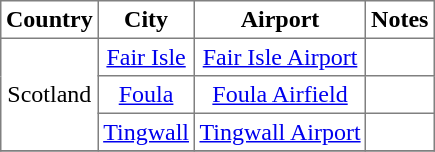<table class="sortable toccolours" border="1" cellpadding="3" style="border-collapse:collapse;text-align: center;">
<tr>
<th>Country</th>
<th>City</th>
<th>Airport</th>
<th>Notes</th>
</tr>
<tr>
<td rowspan="3">Scotland</td>
<td><a href='#'>Fair Isle</a></td>
<td><a href='#'>Fair Isle Airport</a></td>
<td></td>
</tr>
<tr>
<td><a href='#'>Foula</a></td>
<td><a href='#'>Foula Airfield</a></td>
<td></td>
</tr>
<tr>
<td><a href='#'>Tingwall</a></td>
<td><a href='#'>Tingwall Airport</a></td>
<td></td>
</tr>
<tr>
</tr>
</table>
